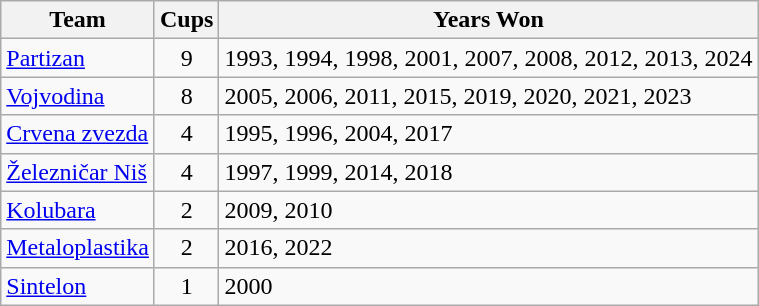<table class="wikitable">
<tr>
<th>Team</th>
<th>Cups</th>
<th>Years Won</th>
</tr>
<tr>
<td><a href='#'>Partizan</a></td>
<td align=center>9</td>
<td>1993, 1994, 1998, 2001, 2007, 2008, 2012, 2013, 2024</td>
</tr>
<tr>
<td><a href='#'>Vojvodina</a></td>
<td align=center>8</td>
<td>2005, 2006, 2011, 2015, 2019, 2020, 2021, 2023</td>
</tr>
<tr>
<td><a href='#'>Crvena zvezda</a></td>
<td align=center>4</td>
<td>1995, 1996, 2004, 2017</td>
</tr>
<tr>
<td><a href='#'>Železničar Niš</a></td>
<td align=center>4</td>
<td>1997, 1999, 2014, 2018</td>
</tr>
<tr>
<td><a href='#'>Kolubara</a></td>
<td align=center>2</td>
<td>2009, 2010</td>
</tr>
<tr>
<td><a href='#'>Metaloplastika</a></td>
<td align=center>2</td>
<td>2016, 2022</td>
</tr>
<tr>
<td><a href='#'>Sintelon</a></td>
<td align=center>1</td>
<td>2000</td>
</tr>
</table>
